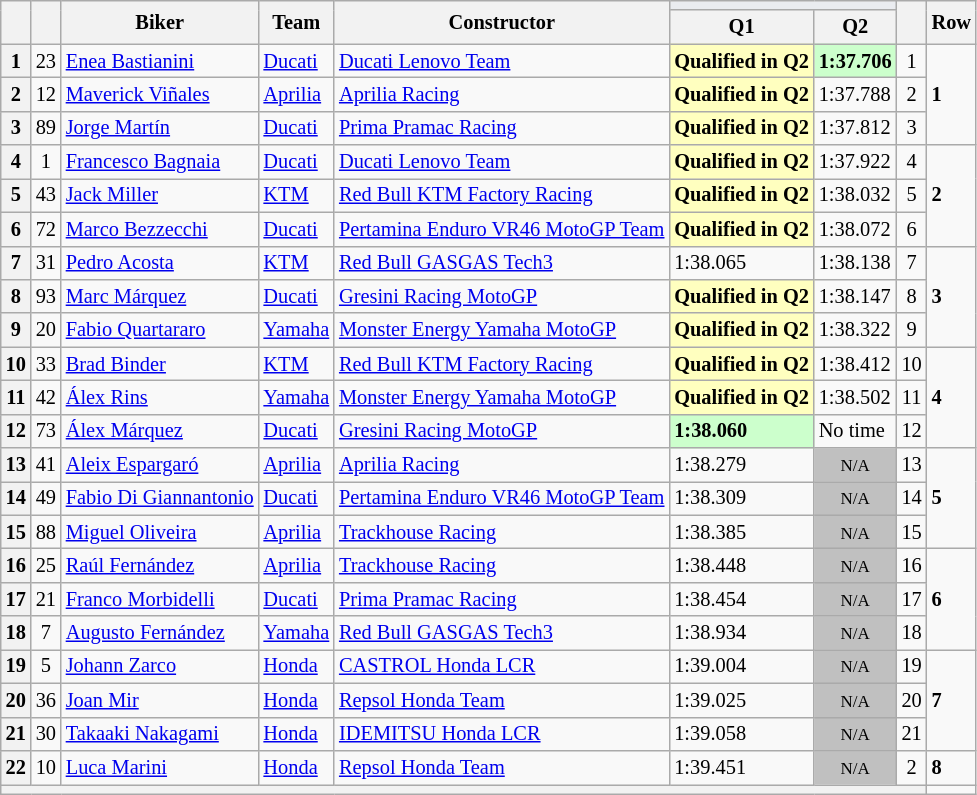<table class="wikitable sortable" style="font-size: 85%;">
<tr>
<th rowspan="2"></th>
<th rowspan="2"></th>
<th rowspan="2">Biker</th>
<th rowspan="2">Team</th>
<th rowspan="2">Constructor</th>
<th colspan="2" style="background:#eaecf0; text-align:center;"></th>
<th rowspan="2"></th>
<th rowspan="2">Row</th>
</tr>
<tr>
<th scope="col">Q1</th>
<th scope="col">Q2</th>
</tr>
<tr>
<th scope="row">1</th>
<td align="center">23</td>
<td> <a href='#'>Enea Bastianini</a></td>
<td><a href='#'>Ducati</a></td>
<td><a href='#'>Ducati Lenovo Team</a></td>
<td style="background:#ffffbf;"><strong>Qualified in Q2</strong></td>
<td style="background:#ccffcc;"><strong>1:37.706</strong></td>
<td align="center">1</td>
<td rowspan="3"><strong>1</strong></td>
</tr>
<tr>
<th scope="row">2</th>
<td align="center">12</td>
<td> <a href='#'>Maverick Viñales</a></td>
<td><a href='#'>Aprilia</a></td>
<td><a href='#'>Aprilia Racing</a></td>
<td style="background:#ffffbf;"><strong>Qualified in Q2</strong></td>
<td>1:37.788</td>
<td align="center">2</td>
</tr>
<tr>
<th scope="row">3</th>
<td align="center">89</td>
<td> <a href='#'>Jorge Martín</a></td>
<td><a href='#'>Ducati</a></td>
<td><a href='#'>Prima Pramac Racing</a></td>
<td style="background:#ffffbf;"><strong>Qualified in Q2</strong></td>
<td>1:37.812</td>
<td align="center">3</td>
</tr>
<tr>
<th scope="row">4</th>
<td align="center">1</td>
<td> <a href='#'>Francesco Bagnaia</a></td>
<td><a href='#'>Ducati</a></td>
<td><a href='#'>Ducati Lenovo Team</a></td>
<td style="background:#ffffbf;"><strong>Qualified in Q2</strong></td>
<td>1:37.922</td>
<td align="center">4</td>
<td rowspan="3"><strong>2</strong></td>
</tr>
<tr>
<th scope="row">5</th>
<td align="center">43</td>
<td> <a href='#'>Jack Miller</a></td>
<td><a href='#'>KTM</a></td>
<td><a href='#'>Red Bull KTM Factory Racing</a></td>
<td style="background:#ffffbf;"><strong>Qualified in Q2</strong></td>
<td>1:38.032</td>
<td align="center">5</td>
</tr>
<tr>
<th scope="row">6</th>
<td align="center">72</td>
<td> <a href='#'>Marco Bezzecchi</a></td>
<td><a href='#'>Ducati</a></td>
<td><a href='#'>Pertamina Enduro VR46 MotoGP Team</a></td>
<td style="background:#ffffbf;"><strong>Qualified in Q2</strong></td>
<td>1:38.072</td>
<td align="center">6</td>
</tr>
<tr>
<th scope="row">7</th>
<td align="center">31</td>
<td> <a href='#'>Pedro Acosta</a></td>
<td><a href='#'>KTM</a></td>
<td><a href='#'>Red Bull GASGAS Tech3</a></td>
<td>1:38.065</td>
<td>1:38.138</td>
<td align="center">7</td>
<td rowspan="3"><strong>3</strong></td>
</tr>
<tr>
<th scope="row">8</th>
<td align="center">93</td>
<td> <a href='#'>Marc Márquez</a></td>
<td><a href='#'>Ducati</a></td>
<td><a href='#'>Gresini Racing MotoGP</a></td>
<td style="background:#ffffbf;"><strong>Qualified in Q2</strong></td>
<td>1:38.147</td>
<td align="center">8</td>
</tr>
<tr>
<th scope="row">9</th>
<td align="center">20</td>
<td> <a href='#'>Fabio Quartararo</a></td>
<td><a href='#'>Yamaha</a></td>
<td><a href='#'>Monster Energy Yamaha MotoGP</a></td>
<td style="background:#ffffbf;"><strong>Qualified in Q2</strong></td>
<td>1:38.322</td>
<td align="center">9</td>
</tr>
<tr>
<th scope="row">10</th>
<td align="center">33</td>
<td> <a href='#'>Brad Binder</a></td>
<td><a href='#'>KTM</a></td>
<td><a href='#'>Red Bull KTM Factory Racing</a></td>
<td style="background:#ffffbf;"><strong>Qualified in Q2</strong></td>
<td>1:38.412</td>
<td align="center">10</td>
<td rowspan="3"><strong>4</strong></td>
</tr>
<tr>
<th scope="row">11</th>
<td align="center">42</td>
<td> <a href='#'>Álex Rins</a></td>
<td><a href='#'>Yamaha</a></td>
<td><a href='#'>Monster Energy Yamaha MotoGP</a></td>
<td style="background:#ffffbf;"><strong>Qualified in Q2</strong></td>
<td>1:38.502</td>
<td align="center">11</td>
</tr>
<tr>
<th scope="row">12</th>
<td align="center">73</td>
<td> <a href='#'>Álex Márquez</a></td>
<td><a href='#'>Ducati</a></td>
<td><a href='#'>Gresini Racing MotoGP</a></td>
<td style="background:#ccffcc;"><strong>1:38.060</strong></td>
<td>No time</td>
<td align="center">12</td>
</tr>
<tr>
<th scope="row">13</th>
<td align="center">41</td>
<td> <a href='#'>Aleix Espargaró</a></td>
<td><a href='#'>Aprilia</a></td>
<td><a href='#'>Aprilia Racing</a></td>
<td>1:38.279</td>
<td style="background: silver" align="center" data-sort-value="22"><small>N/A</small></td>
<td align="center">13</td>
<td rowspan="3"><strong>5</strong></td>
</tr>
<tr>
<th scope="row">14</th>
<td align="center">49</td>
<td> <a href='#'>Fabio Di Giannantonio</a></td>
<td><a href='#'>Ducati</a></td>
<td><a href='#'>Pertamina Enduro VR46 MotoGP Team</a></td>
<td>1:38.309</td>
<td style="background: silver" align="center" data-sort-value="22"><small>N/A</small></td>
<td align="center">14</td>
</tr>
<tr>
<th scope="row">15</th>
<td align="center">88</td>
<td> <a href='#'>Miguel Oliveira</a></td>
<td><a href='#'>Aprilia</a></td>
<td><a href='#'>Trackhouse Racing</a></td>
<td>1:38.385</td>
<td style="background: silver" align="center" data-sort-value="22"><small>N/A</small></td>
<td align="center">15</td>
</tr>
<tr>
<th scope="row">16</th>
<td align="center">25</td>
<td> <a href='#'>Raúl Fernández</a></td>
<td><a href='#'>Aprilia</a></td>
<td><a href='#'>Trackhouse Racing</a></td>
<td>1:38.448</td>
<td style="background: silver" align="center" data-sort-value="22"><small>N/A</small></td>
<td align="center">16</td>
<td rowspan="3"><strong>6</strong></td>
</tr>
<tr>
<th scope="row">17</th>
<td align="center">21</td>
<td> <a href='#'>Franco Morbidelli</a></td>
<td><a href='#'>Ducati</a></td>
<td><a href='#'>Prima Pramac Racing</a></td>
<td>1:38.454</td>
<td style="background: silver" align="center" data-sort-value="22"><small>N/A</small></td>
<td align="center">17</td>
</tr>
<tr>
<th scope="row">18</th>
<td align="center">7</td>
<td> <a href='#'>Augusto Fernández</a></td>
<td><a href='#'>Yamaha</a></td>
<td><a href='#'>Red Bull GASGAS Tech3</a></td>
<td>1:38.934</td>
<td style="background: silver" align="center" data-sort-value="22"><small>N/A</small></td>
<td align="center">18</td>
</tr>
<tr>
<th scope="row">19</th>
<td align="center">5</td>
<td> <a href='#'>Johann Zarco</a></td>
<td><a href='#'>Honda</a></td>
<td><a href='#'>CASTROL Honda LCR</a></td>
<td>1:39.004</td>
<td style="background: silver" align="center" data-sort-value="22"><small>N/A</small></td>
<td align="center">19</td>
<td rowspan="3"><strong>7</strong></td>
</tr>
<tr>
<th scope="row">20</th>
<td align="center">36</td>
<td> <a href='#'>Joan Mir</a></td>
<td><a href='#'>Honda</a></td>
<td><a href='#'>Repsol Honda Team</a></td>
<td>1:39.025</td>
<td style="background: silver" align="center" data-sort-value="22"><small>N/A</small></td>
<td align="center">20</td>
</tr>
<tr>
<th scope="row">21</th>
<td align="center">30</td>
<td> <a href='#'>Takaaki Nakagami</a></td>
<td><a href='#'>Honda</a></td>
<td><a href='#'>IDEMITSU Honda LCR</a></td>
<td>1:39.058</td>
<td style="background: silver" align="center" data-sort-value="22"><small>N/A</small></td>
<td align="center">21</td>
</tr>
<tr>
<th scope="row">22</th>
<td align="center">10</td>
<td> <a href='#'>Luca Marini</a></td>
<td><a href='#'>Honda</a></td>
<td><a href='#'>Repsol Honda Team</a></td>
<td>1:39.451</td>
<td style="background: silver" align="center" data-sort-value="22"><small>N/A</small></td>
<td align="center">2</td>
<td rowspan="1"><strong>8</strong></td>
</tr>
<tr>
<th colspan="8"></th>
</tr>
</table>
